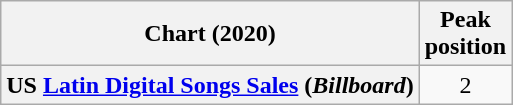<table class="wikitable sortable plainrowheaders">
<tr>
<th scope="col">Chart (2020)</th>
<th scope="col">Peak<br>position</th>
</tr>
<tr>
<th scope="row">US <a href='#'>Latin Digital Songs Sales</a> (<em>Billboard</em>)</th>
<td align="center">2</td>
</tr>
</table>
